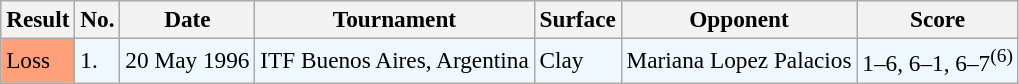<table class="sortable wikitable" style=font-size:97%>
<tr>
<th>Result</th>
<th>No.</th>
<th>Date</th>
<th>Tournament</th>
<th>Surface</th>
<th>Opponent</th>
<th>Score</th>
</tr>
<tr style="background:#f0f8ff;">
<td style="background:#ffa07a;">Loss</td>
<td>1.</td>
<td>20 May 1996</td>
<td>ITF Buenos Aires, Argentina</td>
<td>Clay</td>
<td> Mariana Lopez Palacios</td>
<td>1–6, 6–1, 6–7<sup>(6)</sup></td>
</tr>
</table>
